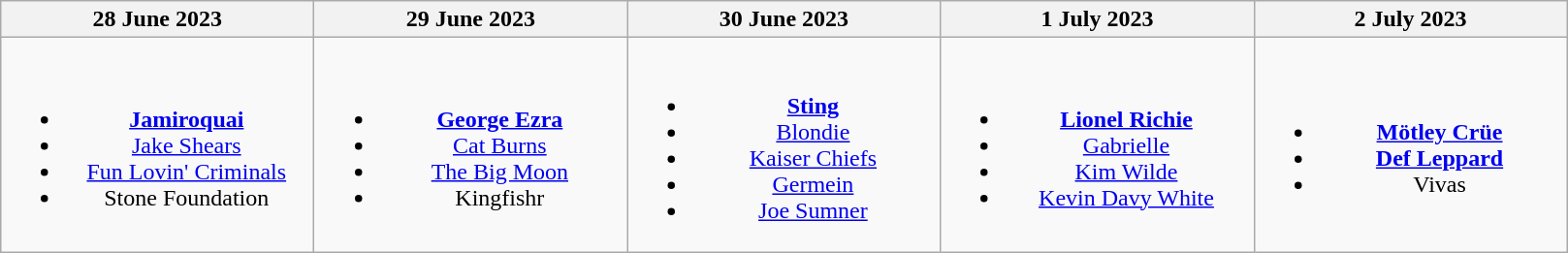<table class="wikitable" style="text-align:center;">
<tr>
<th scope="col" style="width:13em;">28 June 2023</th>
<th scope="col" style="width:13em;">29 June 2023</th>
<th scope="col" style="width:13em;">30 June 2023</th>
<th scope="col" style="width:13em;">1 July 2023</th>
<th scope="col" style="width:13em;">2 July 2023</th>
</tr>
<tr>
<td><br><ul><li><strong><a href='#'>Jamiroquai</a></strong></li><li><a href='#'>Jake Shears</a></li><li><a href='#'>Fun Lovin' Criminals</a></li><li>Stone Foundation</li></ul></td>
<td><br><ul><li><strong><a href='#'>George Ezra</a></strong></li><li><a href='#'>Cat Burns</a></li><li><a href='#'>The Big Moon</a></li><li>Kingfishr</li></ul></td>
<td><br><ul><li><strong><a href='#'>Sting</a></strong></li><li><a href='#'>Blondie</a></li><li><a href='#'>Kaiser Chiefs</a></li><li><a href='#'>Germein</a></li><li><a href='#'>Joe Sumner</a></li></ul></td>
<td><br><ul><li><strong><a href='#'>Lionel Richie</a></strong></li><li><a href='#'>Gabrielle</a></li><li><a href='#'>Kim Wilde</a></li><li><a href='#'>Kevin Davy White</a></li></ul></td>
<td><br><ul><li><strong><a href='#'>Mötley Crüe</a></strong></li><li><strong><a href='#'>Def Leppard</a></strong></li><li>Vivas</li></ul></td>
</tr>
</table>
